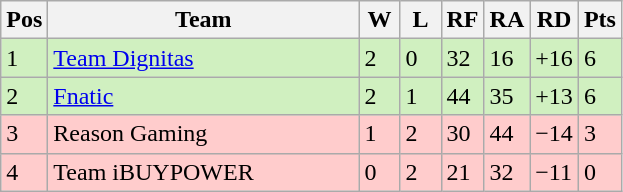<table class="wikitable">
<tr>
<th width="20px">Pos</th>
<th width="200px">Team</th>
<th width="20px">W</th>
<th width="20px">L</th>
<th width="20px">RF</th>
<th width="20px">RA</th>
<th width="20px">RD</th>
<th width="20px">Pts</th>
</tr>
<tr style="background: #D0F0C0;">
<td>1</td>
<td><a href='#'>Team Dignitas</a></td>
<td>2</td>
<td>0</td>
<td>32</td>
<td>16</td>
<td>+16</td>
<td>6</td>
</tr>
<tr style="background: #D0F0C0;">
<td>2</td>
<td><a href='#'>Fnatic</a></td>
<td>2</td>
<td>1</td>
<td>44</td>
<td>35</td>
<td>+13</td>
<td>6</td>
</tr>
<tr style="background: #FFCCCC;">
<td>3</td>
<td>Reason Gaming</td>
<td>1</td>
<td>2</td>
<td>30</td>
<td>44</td>
<td>−14</td>
<td>3</td>
</tr>
<tr style="background: #FFCCCC;">
<td>4</td>
<td>Team iBUYPOWER</td>
<td>0</td>
<td>2</td>
<td>21</td>
<td>32</td>
<td>−11</td>
<td>0</td>
</tr>
</table>
